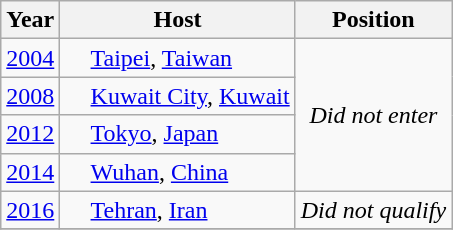<table class="wikitable" style="text-align: center;">
<tr>
<th>Year</th>
<th>Host</th>
<th>Position</th>
</tr>
<tr>
<td><a href='#'>2004</a></td>
<td style="text-align: left; padding-left: 20px;"> <a href='#'>Taipei</a>, <a href='#'>Taiwan</a></td>
<td rowspan=4><em>Did not enter</em></td>
</tr>
<tr>
<td><a href='#'>2008</a></td>
<td style="text-align: left; padding-left: 20px;"> <a href='#'>Kuwait City</a>, <a href='#'>Kuwait</a></td>
</tr>
<tr>
<td><a href='#'>2012</a></td>
<td style="text-align: left; padding-left: 20px;"> <a href='#'>Tokyo</a>, <a href='#'>Japan</a></td>
</tr>
<tr>
<td><a href='#'>2014</a></td>
<td style="text-align: left; padding-left: 20px;"> <a href='#'>Wuhan</a>, <a href='#'>China</a></td>
</tr>
<tr>
<td><a href='#'>2016</a></td>
<td style="text-align: left; padding-left: 20px;"> <a href='#'>Tehran</a>, <a href='#'>Iran</a></td>
<td><em>Did not qualify</em></td>
</tr>
<tr>
</tr>
</table>
